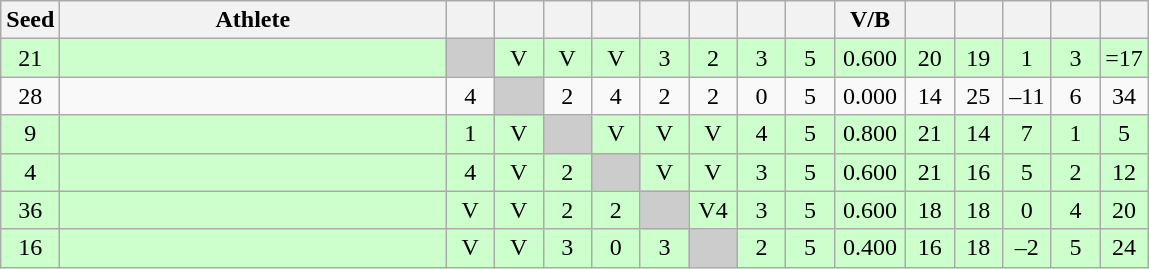<table class="wikitable" style="text-align:center">
<tr>
<th width="25">Seed</th>
<th width="250">Athlete</th>
<th width="25"></th>
<th width="25"></th>
<th width="25"></th>
<th width="25"></th>
<th width="25"></th>
<th width="25"></th>
<th width="25"></th>
<th width="25"></th>
<th width="40">V/B</th>
<th width="25"></th>
<th width="25"></th>
<th width="25"></th>
<th width="25"></th>
<th width="25"></th>
</tr>
<tr bgcolor=ccffcc>
<td>21</td>
<td align=left></td>
<td bgcolor="#cccccc"></td>
<td>V</td>
<td>V</td>
<td>V</td>
<td>3</td>
<td>2</td>
<td>3</td>
<td>5</td>
<td>0.600</td>
<td>20</td>
<td>19</td>
<td>1</td>
<td>3</td>
<td>=17</td>
</tr>
<tr>
<td>28</td>
<td align=left></td>
<td>4</td>
<td bgcolor="#cccccc"></td>
<td>2</td>
<td>4</td>
<td>2</td>
<td>2</td>
<td>0</td>
<td>5</td>
<td>0.000</td>
<td>14</td>
<td>25</td>
<td>–11</td>
<td>6</td>
<td>34</td>
</tr>
<tr bgcolor=ccffcc>
<td>9</td>
<td align=left></td>
<td>1</td>
<td>V</td>
<td bgcolor="#cccccc"></td>
<td>V</td>
<td>V</td>
<td>V</td>
<td>4</td>
<td>5</td>
<td>0.800</td>
<td>21</td>
<td>14</td>
<td>7</td>
<td>1</td>
<td>5</td>
</tr>
<tr bgcolor=ccffcc>
<td>4</td>
<td align=left></td>
<td>4</td>
<td>V</td>
<td>2</td>
<td bgcolor="#cccccc"></td>
<td>V</td>
<td>V</td>
<td>3</td>
<td>5</td>
<td>0.600</td>
<td>21</td>
<td>16</td>
<td>5</td>
<td>2</td>
<td>12</td>
</tr>
<tr bgcolor=ccffcc>
<td>36</td>
<td align=left></td>
<td>V</td>
<td>V</td>
<td>2</td>
<td>2</td>
<td bgcolor="#cccccc"></td>
<td>V4</td>
<td>3</td>
<td>5</td>
<td>0.600</td>
<td>18</td>
<td>18</td>
<td>0</td>
<td>4</td>
<td>20</td>
</tr>
<tr bgcolor=ccffcc>
<td>16</td>
<td align=left></td>
<td>V</td>
<td>V</td>
<td>3</td>
<td>0</td>
<td>3</td>
<td bgcolor="#cccccc"></td>
<td>2</td>
<td>5</td>
<td>0.400</td>
<td>16</td>
<td>18</td>
<td>–2</td>
<td>5</td>
<td>24</td>
</tr>
</table>
